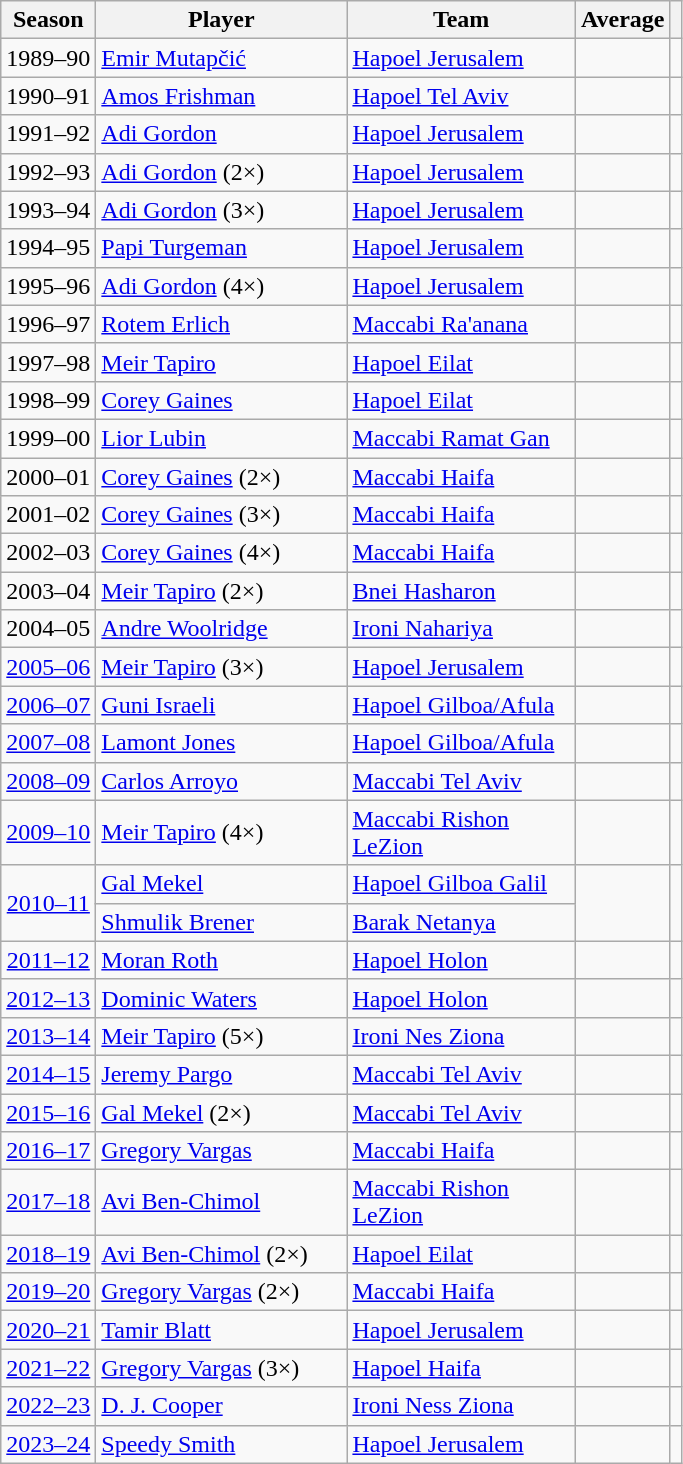<table class="wikitable sortable" style="text-align: left;">
<tr>
<th>Season</th>
<th style="text-align:center;width:160px;">Player</th>
<th style="text-align:center;width:145px;">Team</th>
<th>Average</th>
<th style="text-align:center;"></th>
</tr>
<tr>
<td align="center">1989–90</td>
<td> <a href='#'>Emir Mutapčić</a></td>
<td><a href='#'>Hapoel Jerusalem</a></td>
<td></td>
<td style="text-align:center;"></td>
</tr>
<tr>
<td align="center">1990–91</td>
<td> <a href='#'>Amos Frishman</a></td>
<td><a href='#'>Hapoel Tel Aviv</a></td>
<td></td>
<td style="text-align:center;"></td>
</tr>
<tr>
<td align="center">1991–92</td>
<td> <a href='#'>Adi Gordon</a></td>
<td><a href='#'>Hapoel Jerusalem</a></td>
<td></td>
<td style="text-align:center;"></td>
</tr>
<tr>
<td align="center">1992–93</td>
<td> <a href='#'>Adi Gordon</a> (2×)</td>
<td><a href='#'>Hapoel Jerusalem</a></td>
<td></td>
<td style="text-align:center;"></td>
</tr>
<tr>
<td align="center">1993–94</td>
<td> <a href='#'>Adi Gordon</a> (3×)</td>
<td><a href='#'>Hapoel Jerusalem</a></td>
<td></td>
<td style="text-align:center;"></td>
</tr>
<tr>
<td align="center">1994–95</td>
<td> <a href='#'>Papi Turgeman</a></td>
<td><a href='#'>Hapoel Jerusalem</a></td>
<td></td>
<td style="text-align:center;"></td>
</tr>
<tr>
<td align="center">1995–96</td>
<td> <a href='#'>Adi Gordon</a> (4×)</td>
<td><a href='#'>Hapoel Jerusalem</a></td>
<td></td>
<td style="text-align:center;"></td>
</tr>
<tr>
<td align="center">1996–97</td>
<td> <a href='#'>Rotem Erlich</a></td>
<td><a href='#'>Maccabi Ra'anana</a></td>
<td></td>
<td style="text-align:center;"></td>
</tr>
<tr>
<td align="center">1997–98</td>
<td> <a href='#'>Meir Tapiro</a></td>
<td><a href='#'>Hapoel Eilat</a></td>
<td></td>
<td style="text-align:center;"></td>
</tr>
<tr>
<td align="center">1998–99</td>
<td> <a href='#'>Corey Gaines</a></td>
<td><a href='#'>Hapoel Eilat</a></td>
<td></td>
<td style="text-align:center;"></td>
</tr>
<tr>
<td align="center">1999–00</td>
<td> <a href='#'>Lior Lubin</a></td>
<td><a href='#'>Maccabi Ramat Gan</a></td>
<td></td>
<td style="text-align:center;"></td>
</tr>
<tr>
<td align="center">2000–01</td>
<td> <a href='#'>Corey Gaines</a> (2×)</td>
<td><a href='#'>Maccabi Haifa</a></td>
<td></td>
<td style="text-align:center;"></td>
</tr>
<tr>
<td align="center">2001–02</td>
<td> <a href='#'>Corey Gaines</a> (3×)</td>
<td><a href='#'>Maccabi Haifa</a></td>
<td></td>
<td style="text-align:center;"></td>
</tr>
<tr>
<td align="center">2002–03</td>
<td> <a href='#'>Corey Gaines</a> (4×)</td>
<td><a href='#'>Maccabi Haifa</a></td>
<td></td>
<td style="text-align:center;"></td>
</tr>
<tr>
<td align="center">2003–04</td>
<td> <a href='#'>Meir Tapiro</a> (2×)</td>
<td><a href='#'>Bnei Hasharon</a></td>
<td></td>
<td style="text-align:center;"></td>
</tr>
<tr>
<td align="center">2004–05</td>
<td> <a href='#'>Andre Woolridge</a></td>
<td><a href='#'>Ironi Nahariya</a></td>
<td></td>
<td style="text-align:center;"></td>
</tr>
<tr>
<td align="center"><a href='#'>2005–06</a></td>
<td> <a href='#'>Meir Tapiro</a> (3×)</td>
<td><a href='#'>Hapoel Jerusalem</a></td>
<td></td>
<td style="text-align:center;"></td>
</tr>
<tr>
<td align="center"><a href='#'>2006–07</a></td>
<td> <a href='#'>Guni Israeli</a></td>
<td><a href='#'>Hapoel Gilboa/Afula</a></td>
<td></td>
<td style="text-align:center;"></td>
</tr>
<tr>
<td align="center"><a href='#'>2007–08</a></td>
<td> <a href='#'>Lamont Jones</a></td>
<td><a href='#'>Hapoel Gilboa/Afula</a></td>
<td></td>
<td style="text-align:center;"></td>
</tr>
<tr>
<td align="center"><a href='#'>2008–09</a></td>
<td> <a href='#'>Carlos Arroyo</a></td>
<td><a href='#'>Maccabi Tel Aviv</a></td>
<td></td>
<td style="text-align:center;"></td>
</tr>
<tr>
<td align="center"><a href='#'>2009–10</a></td>
<td> <a href='#'>Meir Tapiro</a> (4×)</td>
<td><a href='#'>Maccabi Rishon LeZion</a></td>
<td></td>
<td style="text-align:center;"></td>
</tr>
<tr>
<td align="center" rowspan="2"><a href='#'>2010–11</a></td>
<td> <a href='#'>Gal Mekel</a></td>
<td><a href='#'>Hapoel Gilboa Galil</a></td>
<td rowspan="2"></td>
<td style="text-align:center;" rowspan="2"></td>
</tr>
<tr>
<td> <a href='#'>Shmulik Brener</a></td>
<td><a href='#'>Barak Netanya</a></td>
</tr>
<tr>
<td align="center"><a href='#'>2011–12</a></td>
<td> <a href='#'>Moran Roth</a></td>
<td><a href='#'>Hapoel Holon</a></td>
<td></td>
<td style="text-align:center;"></td>
</tr>
<tr>
<td align="center"><a href='#'>2012–13</a></td>
<td> <a href='#'>Dominic Waters</a></td>
<td><a href='#'>Hapoel Holon</a></td>
<td></td>
<td style="text-align:center;"></td>
</tr>
<tr>
<td align="center"><a href='#'>2013–14</a></td>
<td> <a href='#'>Meir Tapiro</a> (5×)</td>
<td><a href='#'>Ironi Nes Ziona</a></td>
<td></td>
<td style="text-align:center;"></td>
</tr>
<tr>
<td align="center"><a href='#'>2014–15</a></td>
<td> <a href='#'>Jeremy Pargo</a></td>
<td><a href='#'>Maccabi Tel Aviv</a></td>
<td></td>
<td style="text-align:center;"></td>
</tr>
<tr>
<td align="center"><a href='#'>2015–16</a></td>
<td> <a href='#'>Gal Mekel</a> (2×)</td>
<td><a href='#'>Maccabi Tel Aviv</a></td>
<td></td>
<td style="text-align:center;"></td>
</tr>
<tr>
<td align="center"><a href='#'>2016–17</a></td>
<td> <a href='#'>Gregory Vargas</a></td>
<td><a href='#'>Maccabi Haifa</a></td>
<td></td>
<td style="text-align:center;"></td>
</tr>
<tr>
<td align="center"><a href='#'>2017–18</a></td>
<td> <a href='#'>Avi Ben-Chimol</a></td>
<td><a href='#'>Maccabi Rishon LeZion</a></td>
<td></td>
<td style="text-align:center;"></td>
</tr>
<tr>
<td align="center"><a href='#'>2018–19</a></td>
<td> <a href='#'>Avi Ben-Chimol</a> (2×)</td>
<td><a href='#'>Hapoel Eilat</a></td>
<td></td>
<td style="text-align:center;"></td>
</tr>
<tr>
<td align="center"><a href='#'>2019–20</a></td>
<td> <a href='#'>Gregory Vargas</a> (2×)</td>
<td><a href='#'>Maccabi Haifa</a></td>
<td></td>
<td style="text-align:center;"></td>
</tr>
<tr>
<td align="center"><a href='#'>2020–21</a></td>
<td> <a href='#'>Tamir Blatt</a></td>
<td><a href='#'>Hapoel Jerusalem</a></td>
<td></td>
<td style="text-align:center;"></td>
</tr>
<tr>
<td align="center"><a href='#'>2021–22</a></td>
<td> <a href='#'>Gregory Vargas</a> (3×)</td>
<td><a href='#'>Hapoel Haifa</a></td>
<td></td>
<td style="text-align:center;"></td>
</tr>
<tr>
<td align="center"><a href='#'>2022–23</a></td>
<td> <a href='#'>D. J. Cooper</a></td>
<td><a href='#'>Ironi Ness Ziona</a></td>
<td></td>
<td style="text-align:center;"></td>
</tr>
<tr>
<td align="center"><a href='#'>2023–24</a></td>
<td> <a href='#'>Speedy Smith</a></td>
<td><a href='#'>Hapoel Jerusalem</a></td>
<td></td>
<td style="text-align:center;"></td>
</tr>
</table>
